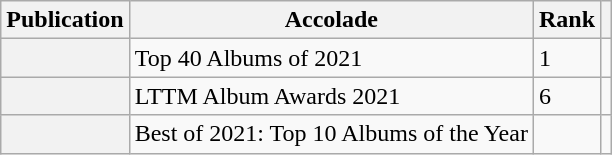<table class="sortable wikitable plainrowheaders  mw-collapsible">
<tr>
<th scope="col">Publication</th>
<th scope="col" class="unsortable">Accolade</th>
<th scope="col">Rank</th>
<th scope="col" class="unsortable"></th>
</tr>
<tr>
<th scope="row"><em></em></th>
<td>Top 40 Albums of 2021</td>
<td>1</td>
<td></td>
</tr>
<tr>
<th scope="row"><em></em></th>
<td>LTTM Album Awards 2021</td>
<td>6</td>
<td></td>
</tr>
<tr>
<th scope="row"><em></em></th>
<td>Best of 2021: Top 10 Albums of the Year</td>
<td></td>
<td></td>
</tr>
</table>
